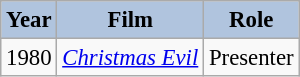<table class="wikitable" style="font-size:95%;">
<tr>
<th style="background:#B0C4DE;">Year</th>
<th style="background:#B0C4DE;">Film</th>
<th style="background:#B0C4DE;">Role</th>
</tr>
<tr>
<td>1980</td>
<td><em><a href='#'>Christmas Evil</a></em></td>
<td>Presenter</td>
</tr>
</table>
